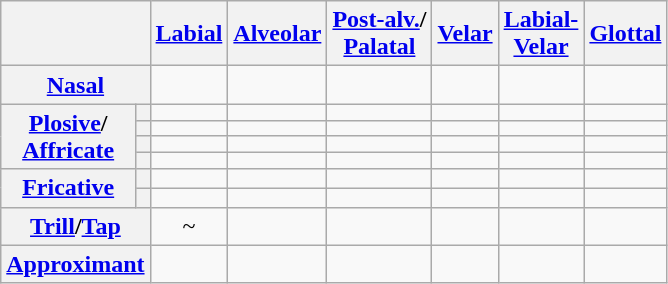<table class="wikitable" style="text-align:center;">
<tr>
<th colspan="2"></th>
<th><a href='#'>Labial</a></th>
<th><a href='#'>Alveolar</a></th>
<th><a href='#'>Post-alv.</a>/<br><a href='#'>Palatal</a></th>
<th><a href='#'>Velar</a></th>
<th><a href='#'>Labial-<br>Velar</a></th>
<th><a href='#'>Glottal</a></th>
</tr>
<tr>
<th colspan="2"><a href='#'>Nasal</a></th>
<td> </td>
<td> </td>
<td> </td>
<td></td>
<td></td>
<td></td>
</tr>
<tr>
<th rowspan="4"><a href='#'>Plosive</a>/<br><a href='#'>Affricate</a></th>
<th></th>
<td> </td>
<td> </td>
<td> </td>
<td> </td>
<td> </td>
<td> </td>
</tr>
<tr>
<th></th>
<td> </td>
<td> </td>
<td> </td>
<td> </td>
<td> </td>
<td></td>
</tr>
<tr>
<th></th>
<td> </td>
<td> </td>
<td> </td>
<td> </td>
<td> </td>
<td></td>
</tr>
<tr>
<th></th>
<td> </td>
<td> </td>
<td></td>
<td></td>
<td></td>
<td></td>
</tr>
<tr>
<th rowspan="2"><a href='#'>Fricative</a></th>
<th></th>
<td> </td>
<td> </td>
<td> </td>
<td></td>
<td></td>
<td> </td>
</tr>
<tr>
<th></th>
<td> </td>
<td> </td>
<td> </td>
<td></td>
<td></td>
<td></td>
</tr>
<tr>
<th colspan="2"><a href='#'>Trill</a>/<a href='#'>Tap</a></th>
<td> ~  </td>
<td> </td>
<td></td>
<td></td>
<td></td>
<td></td>
</tr>
<tr>
<th colspan="2"><a href='#'>Approximant</a></th>
<td></td>
<td> </td>
<td> </td>
<td></td>
<td> </td>
<td></td>
</tr>
</table>
